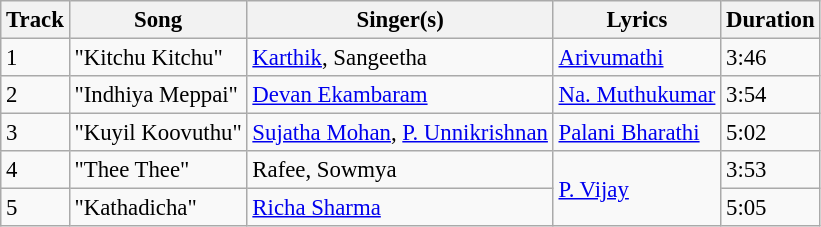<table class="wikitable" style="font-size:95%;">
<tr>
<th>Track</th>
<th>Song</th>
<th>Singer(s)</th>
<th>Lyrics</th>
<th>Duration</th>
</tr>
<tr>
<td>1</td>
<td>"Kitchu Kitchu"</td>
<td><a href='#'>Karthik</a>, Sangeetha</td>
<td><a href='#'>Arivumathi</a></td>
<td>3:46</td>
</tr>
<tr>
<td>2</td>
<td>"Indhiya Meppai"</td>
<td><a href='#'>Devan Ekambaram</a></td>
<td><a href='#'>Na. Muthukumar</a></td>
<td>3:54</td>
</tr>
<tr>
<td>3</td>
<td>"Kuyil Koovuthu"</td>
<td><a href='#'>Sujatha Mohan</a>, <a href='#'>P. Unnikrishnan</a></td>
<td><a href='#'>Palani Bharathi</a></td>
<td>5:02</td>
</tr>
<tr>
<td>4</td>
<td>"Thee Thee"</td>
<td>Rafee, Sowmya</td>
<td rowspan=2><a href='#'>P. Vijay</a></td>
<td>3:53</td>
</tr>
<tr>
<td>5</td>
<td>"Kathadicha"</td>
<td><a href='#'>Richa Sharma</a></td>
<td>5:05</td>
</tr>
</table>
